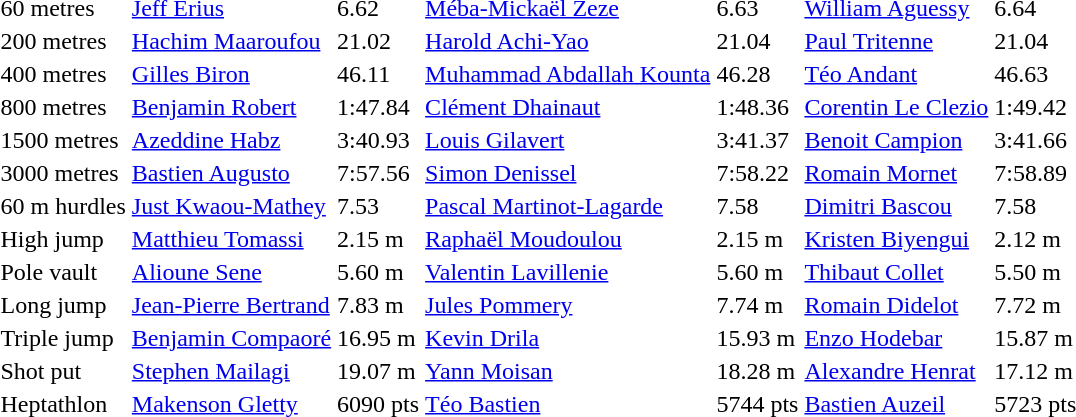<table>
<tr>
<td>60 metres</td>
<td><a href='#'>Jeff Erius</a></td>
<td>6.62  </td>
<td><a href='#'>Méba-Mickaël Zeze</a></td>
<td>6.63 </td>
<td><a href='#'>William Aguessy</a></td>
<td>6.64 </td>
</tr>
<tr>
<td>200 metres</td>
<td><a href='#'>Hachim Maaroufou</a></td>
<td>21.02 </td>
<td><a href='#'>Harold Achi-Yao</a></td>
<td>21.04 </td>
<td><a href='#'>Paul Tritenne</a></td>
<td>21.04 </td>
</tr>
<tr>
<td>400 metres</td>
<td><a href='#'>Gilles Biron</a></td>
<td>46.11 </td>
<td><a href='#'>Muhammad Abdallah Kounta</a></td>
<td>46.28 </td>
<td><a href='#'>Téo Andant</a></td>
<td>46.63 </td>
</tr>
<tr>
<td>800 metres</td>
<td><a href='#'>Benjamin Robert</a></td>
<td>1:47.84</td>
<td><a href='#'>Clément Dhainaut</a></td>
<td>1:48.36</td>
<td><a href='#'>Corentin Le Clezio</a></td>
<td>1:49.42</td>
</tr>
<tr>
<td>1500 metres</td>
<td><a href='#'>Azeddine Habz</a></td>
<td>3:40.93</td>
<td><a href='#'>Louis Gilavert</a></td>
<td>3:41.37</td>
<td><a href='#'>Benoit Campion</a></td>
<td>3:41.66</td>
</tr>
<tr>
<td>3000 metres</td>
<td><a href='#'>Bastien Augusto</a></td>
<td>7:57.56</td>
<td><a href='#'>Simon Denissel</a></td>
<td>7:58.22</td>
<td><a href='#'>Romain Mornet</a></td>
<td>7:58.89</td>
</tr>
<tr>
<td>60 m hurdles</td>
<td><a href='#'>Just Kwaou-Mathey</a></td>
<td>7.53 </td>
<td><a href='#'>Pascal Martinot-Lagarde</a></td>
<td>7.58</td>
<td><a href='#'>Dimitri Bascou</a></td>
<td>7.58</td>
</tr>
<tr>
<td>High jump</td>
<td><a href='#'>Matthieu Tomassi</a></td>
<td>2.15 m</td>
<td><a href='#'>Raphaël Moudoulou</a></td>
<td>2.15 m </td>
<td><a href='#'>Kristen Biyengui</a></td>
<td>2.12 m</td>
</tr>
<tr>
<td>Pole vault</td>
<td><a href='#'>Alioune Sene</a></td>
<td>5.60 m</td>
<td><a href='#'>Valentin Lavillenie</a></td>
<td>5.60 m</td>
<td><a href='#'>Thibaut Collet</a></td>
<td>5.50 m</td>
</tr>
<tr>
<td>Long jump</td>
<td><a href='#'>Jean-Pierre Bertrand</a></td>
<td>7.83 m</td>
<td><a href='#'>Jules Pommery</a></td>
<td>7.74 m</td>
<td><a href='#'>Romain Didelot</a></td>
<td>7.72 m</td>
</tr>
<tr>
<td>Triple jump</td>
<td><a href='#'>Benjamin Compaoré</a></td>
<td>16.95 m</td>
<td><a href='#'>Kevin Drila</a></td>
<td>15.93 m</td>
<td><a href='#'>Enzo Hodebar</a></td>
<td>15.87 m</td>
</tr>
<tr>
<td>Shot put</td>
<td><a href='#'>Stephen Mailagi</a></td>
<td>19.07 m </td>
<td><a href='#'>Yann Moisan</a></td>
<td>18.28 m</td>
<td><a href='#'>Alexandre Henrat</a></td>
<td>17.12 m</td>
</tr>
<tr>
<td>Heptathlon</td>
<td><a href='#'>Makenson Gletty</a></td>
<td>6090 pts </td>
<td><a href='#'>Téo Bastien</a></td>
<td>5744 pts </td>
<td><a href='#'>Bastien Auzeil</a></td>
<td>5723 pts</td>
</tr>
</table>
